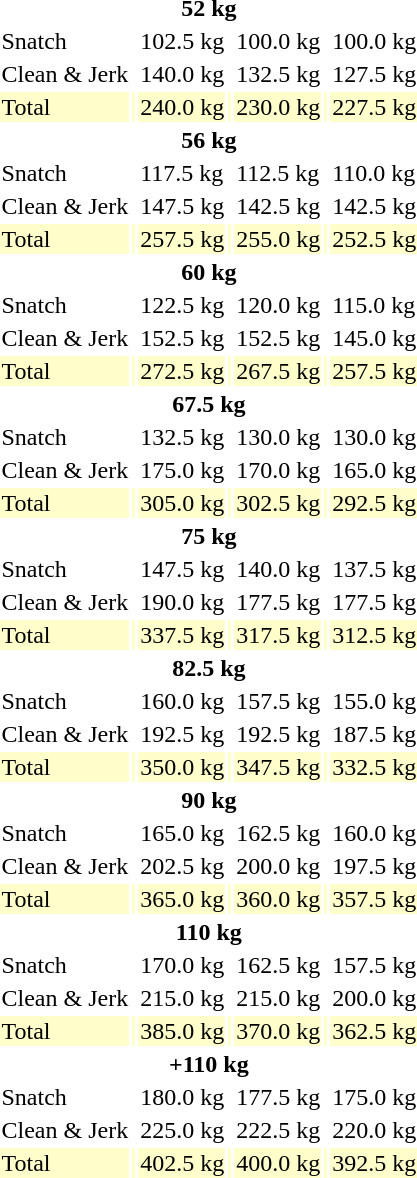<table>
<tr>
<th colspan=7>52 kg</th>
</tr>
<tr>
<td>Snatch</td>
<td></td>
<td>102.5 kg</td>
<td></td>
<td>100.0 kg</td>
<td></td>
<td>100.0 kg</td>
</tr>
<tr>
<td>Clean & Jerk</td>
<td></td>
<td>140.0 kg<br></td>
<td></td>
<td>132.5 kg</td>
<td></td>
<td>127.5 kg</td>
</tr>
<tr bgcolor=#ffffcc>
<td>Total</td>
<td></td>
<td>240.0 kg<br></td>
<td></td>
<td>230.0 kg</td>
<td></td>
<td>227.5 kg</td>
</tr>
<tr>
<th colspan=7>56 kg</th>
</tr>
<tr>
<td>Snatch</td>
<td></td>
<td>117.5 kg<br></td>
<td></td>
<td>112.5 kg</td>
<td></td>
<td>110.0 kg</td>
</tr>
<tr>
<td>Clean & Jerk</td>
<td></td>
<td>147.5 kg</td>
<td></td>
<td>142.5 kg</td>
<td></td>
<td>142.5 kg</td>
</tr>
<tr bgcolor=#ffffcc>
<td>Total</td>
<td></td>
<td>257.5 kg<br></td>
<td></td>
<td>255.0 kg</td>
<td></td>
<td>252.5 kg</td>
</tr>
<tr>
<th colspan=7>60 kg</th>
</tr>
<tr>
<td>Snatch</td>
<td></td>
<td>122.5 kg</td>
<td></td>
<td>120.0 kg</td>
<td></td>
<td>115.0 kg</td>
</tr>
<tr>
<td>Clean & Jerk</td>
<td></td>
<td>152.5 kg</td>
<td></td>
<td>152.5 kg</td>
<td></td>
<td>145.0 kg</td>
</tr>
<tr bgcolor=#ffffcc>
<td>Total</td>
<td></td>
<td>272.5 kg</td>
<td></td>
<td>267.5 kg</td>
<td></td>
<td>257.5 kg</td>
</tr>
<tr>
<th colspan=7>67.5 kg</th>
</tr>
<tr>
<td>Snatch</td>
<td></td>
<td>132.5 kg</td>
<td></td>
<td>130.0 kg</td>
<td></td>
<td>130.0 kg</td>
</tr>
<tr>
<td>Clean & Jerk</td>
<td></td>
<td>175.0 kg</td>
<td></td>
<td>170.0 kg</td>
<td></td>
<td>165.0 kg</td>
</tr>
<tr bgcolor=#ffffcc>
<td>Total</td>
<td></td>
<td>305.0 kg</td>
<td></td>
<td>302.5 kg</td>
<td></td>
<td>292.5 kg</td>
</tr>
<tr>
<th colspan=7>75 kg</th>
</tr>
<tr>
<td>Snatch</td>
<td></td>
<td>147.5 kg</td>
<td></td>
<td>140.0 kg</td>
<td></td>
<td>137.5 kg</td>
</tr>
<tr>
<td>Clean & Jerk</td>
<td></td>
<td>190.0 kg<br></td>
<td></td>
<td>177.5 kg</td>
<td></td>
<td>177.5 kg</td>
</tr>
<tr bgcolor=#ffffcc>
<td>Total</td>
<td></td>
<td>337.5 kg<br></td>
<td></td>
<td>317.5 kg</td>
<td></td>
<td>312.5 kg</td>
</tr>
<tr>
<th colspan=7>82.5 kg</th>
</tr>
<tr>
<td>Snatch</td>
<td></td>
<td>160.0 kg</td>
<td></td>
<td>157.5 kg</td>
<td></td>
<td>155.0 kg</td>
</tr>
<tr>
<td>Clean & Jerk</td>
<td></td>
<td>192.5 kg</td>
<td></td>
<td>192.5 kg</td>
<td></td>
<td>187.5 kg</td>
</tr>
<tr bgcolor=#ffffcc>
<td>Total</td>
<td></td>
<td>350.0 kg</td>
<td></td>
<td>347.5 kg</td>
<td></td>
<td>332.5 kg</td>
</tr>
<tr>
<th colspan=7>90 kg</th>
</tr>
<tr>
<td>Snatch</td>
<td></td>
<td>165.0 kg</td>
<td></td>
<td>162.5 kg</td>
<td></td>
<td>160.0 kg</td>
</tr>
<tr>
<td>Clean & Jerk</td>
<td></td>
<td>202.5 kg</td>
<td></td>
<td>200.0 kg</td>
<td></td>
<td>197.5 kg</td>
</tr>
<tr bgcolor=#ffffcc>
<td>Total</td>
<td></td>
<td>365.0 kg</td>
<td></td>
<td>360.0 kg</td>
<td></td>
<td>357.5 kg</td>
</tr>
<tr>
<th colspan=7>110 kg</th>
</tr>
<tr>
<td>Snatch</td>
<td></td>
<td>170.0 kg</td>
<td></td>
<td>162.5 kg</td>
<td></td>
<td>157.5 kg</td>
</tr>
<tr>
<td>Clean & Jerk</td>
<td></td>
<td>215.0 kg</td>
<td></td>
<td>215.0 kg</td>
<td></td>
<td>200.0 kg</td>
</tr>
<tr bgcolor=#ffffcc>
<td>Total</td>
<td></td>
<td>385.0 kg</td>
<td></td>
<td>370.0 kg</td>
<td></td>
<td>362.5 kg</td>
</tr>
<tr>
<th colspan=7>+110 kg</th>
</tr>
<tr>
<td>Snatch</td>
<td></td>
<td>180.0 kg</td>
<td></td>
<td>177.5 kg</td>
<td></td>
<td>175.0 kg</td>
</tr>
<tr>
<td>Clean & Jerk</td>
<td></td>
<td>225.0 kg</td>
<td></td>
<td>222.5 kg</td>
<td></td>
<td>220.0 kg</td>
</tr>
<tr bgcolor=#ffffcc>
<td>Total</td>
<td></td>
<td>402.5 kg</td>
<td></td>
<td>400.0 kg</td>
<td></td>
<td>392.5 kg</td>
</tr>
</table>
